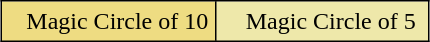<table border="2" cellpadding="4" style="background:white; border:1px solid black; border-collapse:collapse; margin:1em auto; text-align:center;" bgcolor=>
<tr>
<td style="background:#EEDC82; padding-left: 1em;" width="50%">Magic Circle of 10</td>
<td style="background:palegoldenrod; padding-left: 1em;" width="50%">Magic Circle of 5</td>
</tr>
</table>
